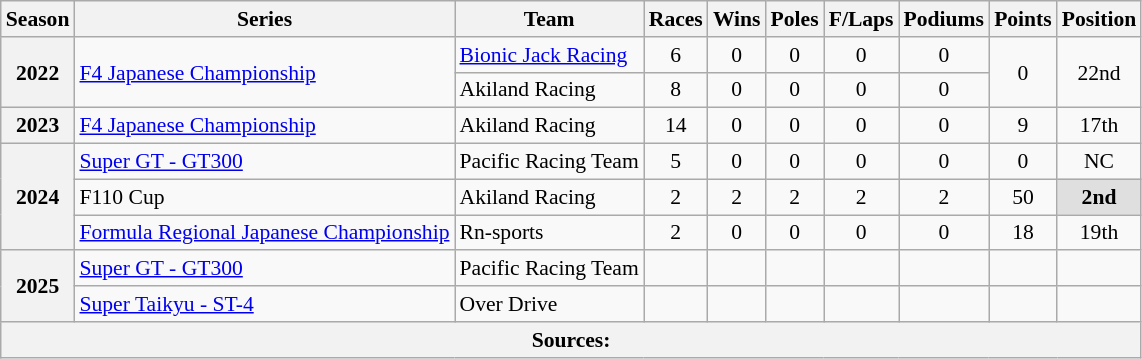<table class="wikitable" style="font-size: 90%; text-align:center">
<tr>
<th>Season</th>
<th>Series</th>
<th>Team</th>
<th>Races</th>
<th>Wins</th>
<th>Poles</th>
<th>F/Laps</th>
<th>Podiums</th>
<th>Points</th>
<th>Position</th>
</tr>
<tr>
<th rowspan="2">2022</th>
<td align="left" rowspan="2"><a href='#'>F4 Japanese Championship</a></td>
<td align="left"><a href='#'>Bionic Jack Racing</a></td>
<td>6</td>
<td>0</td>
<td>0</td>
<td>0</td>
<td>0</td>
<td rowspan="2">0</td>
<td rowspan="2">22nd</td>
</tr>
<tr>
<td align="left">Akiland Racing</td>
<td>8</td>
<td>0</td>
<td>0</td>
<td>0</td>
<td>0</td>
</tr>
<tr>
<th>2023</th>
<td align="left"><a href='#'>F4 Japanese Championship</a></td>
<td align="left">Akiland Racing</td>
<td>14</td>
<td>0</td>
<td>0</td>
<td>0</td>
<td>0</td>
<td>9</td>
<td>17th</td>
</tr>
<tr>
<th rowspan="3">2024</th>
<td align="left"><a href='#'>Super GT - GT300</a></td>
<td align="left">Pacific Racing Team</td>
<td>5</td>
<td>0</td>
<td>0</td>
<td>0</td>
<td>0</td>
<td>0</td>
<td>NC</td>
</tr>
<tr>
<td align="left">F110 Cup</td>
<td align="left">Akiland Racing</td>
<td>2</td>
<td>2</td>
<td>2</td>
<td>2</td>
<td>2</td>
<td>50</td>
<td style="background:#dfdfdf"><strong>2nd</strong></td>
</tr>
<tr>
<td align="left"><a href='#'>Formula Regional Japanese Championship</a></td>
<td align="left">Rn-sports</td>
<td>2</td>
<td>0</td>
<td>0</td>
<td>0</td>
<td>0</td>
<td>18</td>
<td>19th</td>
</tr>
<tr>
<th rowspan="2">2025</th>
<td align="left"><a href='#'>Super GT - GT300</a></td>
<td align="left">Pacific Racing Team</td>
<td></td>
<td></td>
<td></td>
<td></td>
<td></td>
<td></td>
<td></td>
</tr>
<tr>
<td align=left><a href='#'>Super Taikyu - ST-4</a></td>
<td align=left>Over Drive</td>
<td></td>
<td></td>
<td></td>
<td></td>
<td></td>
<td></td>
<td></td>
</tr>
<tr>
<th colspan="10">Sources:</th>
</tr>
</table>
